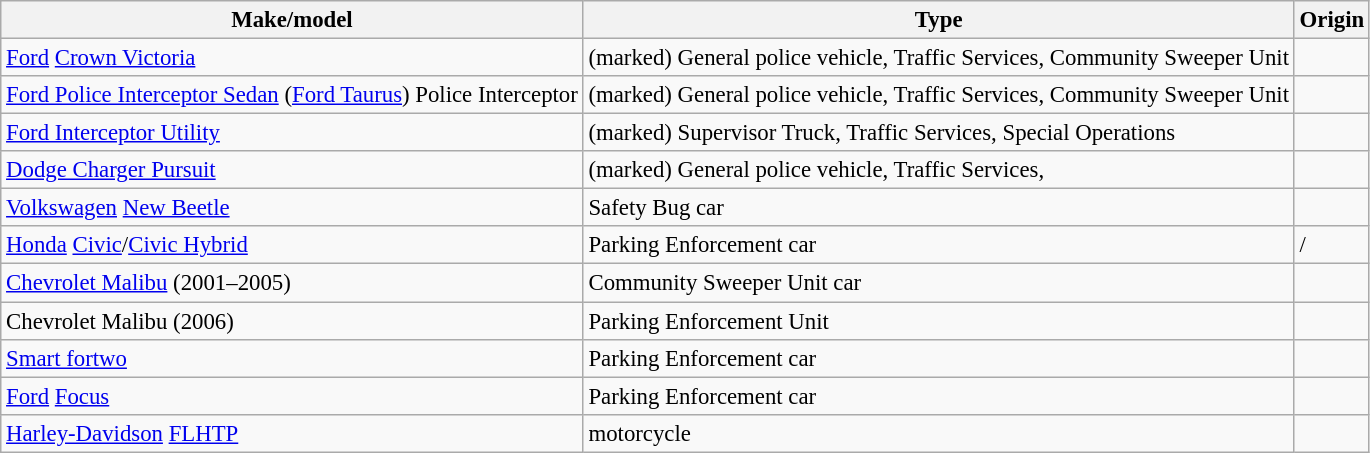<table class="wikitable" style="font-size: 95%;" |>
<tr>
<th>Make/model</th>
<th>Type</th>
<th>Origin</th>
</tr>
<tr>
<td><a href='#'>Ford</a> <a href='#'>Crown Victoria</a></td>
<td>(marked) General police vehicle, Traffic Services, Community Sweeper Unit</td>
<td></td>
</tr>
<tr>
<td><a href='#'>Ford Police Interceptor Sedan</a> (<a href='#'>Ford Taurus</a>) Police Interceptor</td>
<td>(marked) General police vehicle, Traffic Services, Community Sweeper Unit</td>
<td></td>
</tr>
<tr>
<td><a href='#'>Ford Interceptor Utility</a></td>
<td>(marked) Supervisor Truck, Traffic Services, Special Operations</td>
<td></td>
</tr>
<tr>
<td><a href='#'>Dodge Charger Pursuit</a></td>
<td>(marked) General police vehicle, Traffic Services,</td>
<td></td>
</tr>
<tr>
<td><a href='#'>Volkswagen</a> <a href='#'>New Beetle</a></td>
<td>Safety Bug car</td>
<td></td>
</tr>
<tr>
<td><a href='#'>Honda</a> <a href='#'>Civic</a>/<a href='#'>Civic Hybrid</a></td>
<td>Parking Enforcement car</td>
<td>/</td>
</tr>
<tr>
<td><a href='#'>Chevrolet Malibu</a> (2001–2005)</td>
<td>Community Sweeper Unit car</td>
<td></td>
</tr>
<tr>
<td>Chevrolet Malibu (2006)</td>
<td>Parking Enforcement Unit</td>
<td></td>
</tr>
<tr>
<td><a href='#'>Smart fortwo</a></td>
<td>Parking Enforcement car</td>
<td></td>
</tr>
<tr>
<td><a href='#'>Ford</a> <a href='#'>Focus</a></td>
<td>Parking Enforcement car</td>
<td></td>
</tr>
<tr>
<td><a href='#'>Harley-Davidson</a> <a href='#'>FLHTP</a></td>
<td>motorcycle</td>
<td></td>
</tr>
</table>
